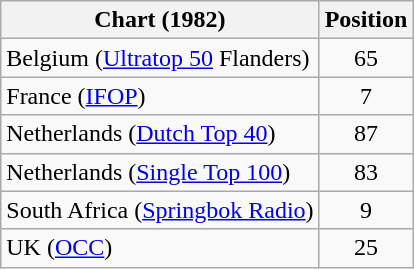<table class="wikitable sortable">
<tr>
<th>Chart (1982)</th>
<th>Position</th>
</tr>
<tr>
<td>Belgium (<a href='#'>Ultratop 50</a> Flanders)</td>
<td align="center">65</td>
</tr>
<tr>
<td>France (<a href='#'>IFOP</a>)</td>
<td align="center">7</td>
</tr>
<tr>
<td>Netherlands (<a href='#'>Dutch Top 40</a>)</td>
<td align="center">87</td>
</tr>
<tr>
<td>Netherlands (<a href='#'>Single Top 100</a>)</td>
<td align="center">83</td>
</tr>
<tr>
<td>South Africa (<a href='#'>Springbok Radio</a>)</td>
<td align="center">9</td>
</tr>
<tr>
<td>UK (<a href='#'>OCC</a>)</td>
<td align="center">25</td>
</tr>
</table>
